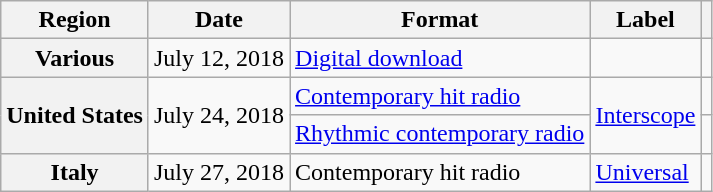<table class="wikitable plainrowheaders">
<tr>
<th scope="col">Region</th>
<th scope="col">Date</th>
<th scope="col">Format</th>
<th scope="col">Label</th>
<th scope="col"></th>
</tr>
<tr>
<th scope="row">Various</th>
<td>July 12, 2018</td>
<td><a href='#'>Digital download</a></td>
<td></td>
<td></td>
</tr>
<tr>
<th scope="row" rowspan="2">United States</th>
<td rowspan="2">July 24, 2018</td>
<td><a href='#'>Contemporary hit radio</a></td>
<td rowspan="2"><a href='#'>Interscope</a></td>
<td></td>
</tr>
<tr>
<td><a href='#'>Rhythmic contemporary radio</a></td>
<td></td>
</tr>
<tr>
<th scope="row">Italy</th>
<td>July 27, 2018</td>
<td>Contemporary hit radio</td>
<td><a href='#'>Universal</a></td>
<td></td>
</tr>
</table>
